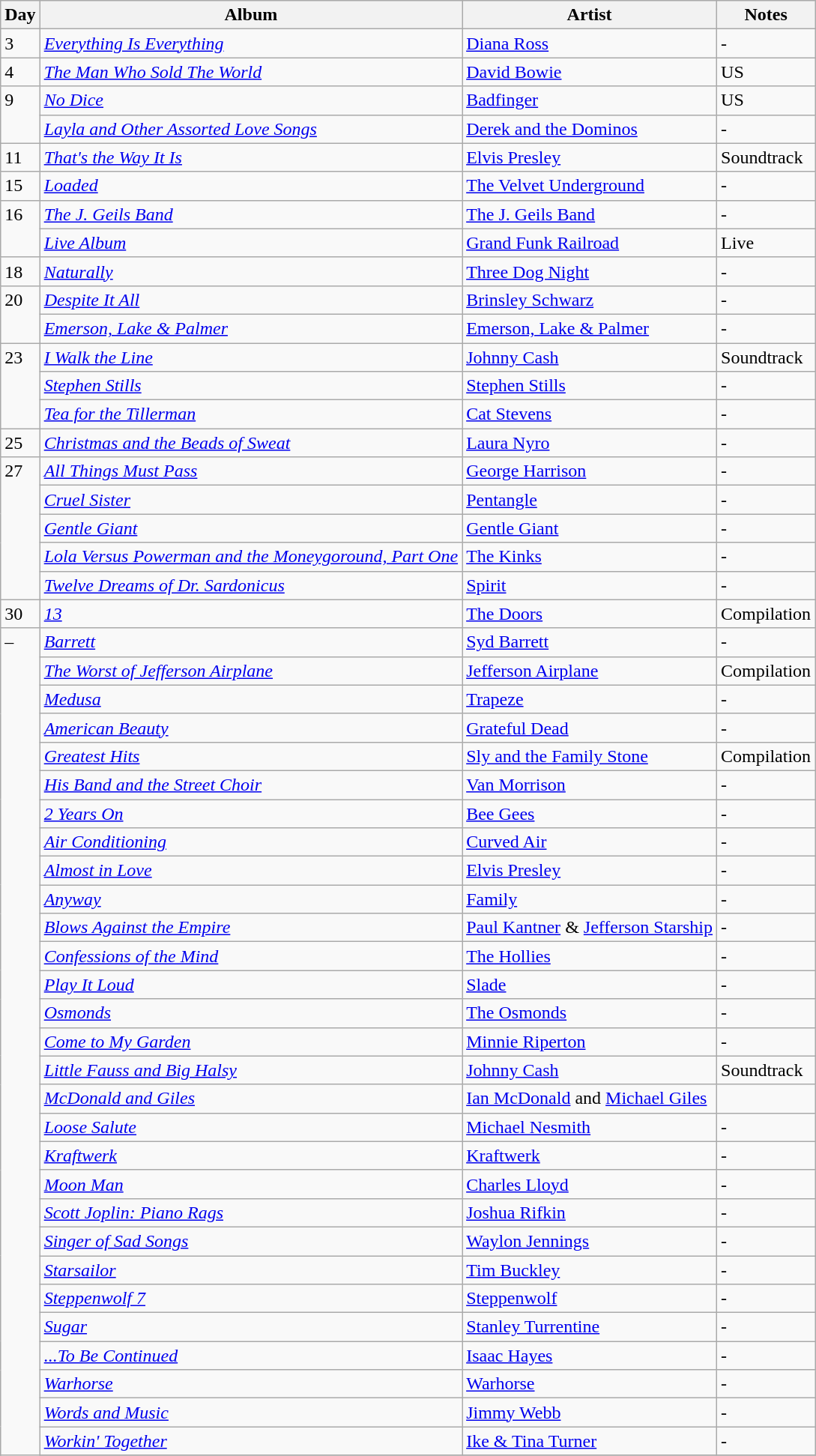<table class="wikitable">
<tr>
<th>Day</th>
<th>Album</th>
<th>Artist</th>
<th>Notes</th>
</tr>
<tr>
<td rowspan="1" valign="top">3</td>
<td><em><a href='#'>Everything Is Everything</a></em></td>
<td><a href='#'>Diana Ross</a></td>
<td>-</td>
</tr>
<tr>
<td rowspan="1" valign="top">4</td>
<td><em><a href='#'>The Man Who Sold The World</a></em></td>
<td><a href='#'>David Bowie</a></td>
<td>US</td>
</tr>
<tr>
<td rowspan="2" valign="top">9</td>
<td><em><a href='#'>No Dice</a></em></td>
<td><a href='#'>Badfinger</a></td>
<td>US</td>
</tr>
<tr>
<td><em><a href='#'>Layla and Other Assorted Love Songs</a></em></td>
<td><a href='#'>Derek and the Dominos</a></td>
<td>-</td>
</tr>
<tr>
<td rowspan="1" valign="top">11</td>
<td><em><a href='#'>That's the Way It Is</a></em></td>
<td><a href='#'>Elvis Presley</a></td>
<td>Soundtrack</td>
</tr>
<tr>
<td rowspan="1" valign="top">15</td>
<td><em><a href='#'>Loaded</a></em></td>
<td><a href='#'>The Velvet Underground</a></td>
<td>-</td>
</tr>
<tr>
<td rowspan="2" valign="top">16</td>
<td><em><a href='#'>The J. Geils Band</a></em></td>
<td><a href='#'>The J. Geils Band</a></td>
<td>-</td>
</tr>
<tr>
<td><em><a href='#'>Live Album</a></em></td>
<td><a href='#'>Grand Funk Railroad</a></td>
<td>Live</td>
</tr>
<tr>
<td rowspan="1" valign="top">18</td>
<td><em><a href='#'>Naturally</a></em></td>
<td><a href='#'>Three Dog Night</a></td>
<td>-</td>
</tr>
<tr>
<td rowspan="2" valign="top">20</td>
<td><em><a href='#'>Despite It All</a></em></td>
<td><a href='#'>Brinsley Schwarz</a></td>
<td>-</td>
</tr>
<tr>
<td><em><a href='#'>Emerson, Lake & Palmer</a></em></td>
<td><a href='#'>Emerson, Lake & Palmer</a></td>
<td>-</td>
</tr>
<tr>
<td rowspan="3" valign="top">23</td>
<td><em><a href='#'>I Walk the Line</a></em></td>
<td><a href='#'>Johnny Cash</a></td>
<td>Soundtrack</td>
</tr>
<tr>
<td><em><a href='#'>Stephen Stills</a></em></td>
<td><a href='#'>Stephen Stills</a></td>
<td>-</td>
</tr>
<tr>
<td><em><a href='#'>Tea for the Tillerman</a></em></td>
<td><a href='#'>Cat Stevens</a></td>
<td>-</td>
</tr>
<tr>
<td rowspan="1" valign="top">25</td>
<td><em><a href='#'>Christmas and the Beads of Sweat</a></em></td>
<td><a href='#'>Laura Nyro</a></td>
<td>-</td>
</tr>
<tr>
<td rowspan="5" valign="top">27</td>
<td><em><a href='#'>All Things Must Pass</a></em></td>
<td><a href='#'>George Harrison</a></td>
<td>-</td>
</tr>
<tr>
<td><em><a href='#'>Cruel Sister</a></em></td>
<td><a href='#'>Pentangle</a></td>
<td>-</td>
</tr>
<tr>
<td><em><a href='#'>Gentle Giant</a></em></td>
<td><a href='#'>Gentle Giant</a></td>
<td>-</td>
</tr>
<tr>
<td><em><a href='#'>Lola Versus Powerman and the Moneygoround, Part One</a></em></td>
<td><a href='#'>The Kinks</a></td>
<td>-</td>
</tr>
<tr>
<td><em><a href='#'>Twelve Dreams of Dr. Sardonicus</a></em></td>
<td><a href='#'>Spirit</a></td>
<td>-</td>
</tr>
<tr>
<td rowspan="1" valign="top">30</td>
<td><em><a href='#'>13</a></em></td>
<td><a href='#'>The Doors</a></td>
<td>Compilation</td>
</tr>
<tr>
<td rowspan="30" valign="top">–</td>
<td><em><a href='#'>Barrett</a></em></td>
<td><a href='#'>Syd Barrett</a></td>
<td>-</td>
</tr>
<tr>
<td><em><a href='#'>The Worst of Jefferson Airplane</a></em></td>
<td><a href='#'>Jefferson Airplane</a></td>
<td>Compilation</td>
</tr>
<tr>
<td><em><a href='#'>Medusa</a></em></td>
<td><a href='#'>Trapeze</a></td>
<td>-</td>
</tr>
<tr>
<td><em><a href='#'>American Beauty</a></em></td>
<td><a href='#'>Grateful Dead</a></td>
<td>-</td>
</tr>
<tr>
<td><em><a href='#'>Greatest Hits</a></em></td>
<td><a href='#'>Sly and the Family Stone</a></td>
<td>Compilation</td>
</tr>
<tr>
<td><em><a href='#'>His Band and the Street Choir</a></em></td>
<td><a href='#'>Van Morrison</a></td>
<td>-</td>
</tr>
<tr>
<td><em><a href='#'>2 Years On</a></em></td>
<td><a href='#'>Bee Gees</a></td>
<td>-</td>
</tr>
<tr>
<td><em><a href='#'>Air Conditioning</a></em></td>
<td><a href='#'>Curved Air</a></td>
<td>-</td>
</tr>
<tr>
<td><em><a href='#'>Almost in Love</a></em></td>
<td><a href='#'>Elvis Presley</a></td>
<td>-</td>
</tr>
<tr>
<td><em><a href='#'>Anyway</a></em></td>
<td><a href='#'>Family</a></td>
<td>-</td>
</tr>
<tr>
<td><em><a href='#'>Blows Against the Empire</a></em></td>
<td><a href='#'>Paul Kantner</a> & <a href='#'>Jefferson Starship</a></td>
<td>-</td>
</tr>
<tr>
<td><em><a href='#'>Confessions of the Mind</a></em></td>
<td><a href='#'>The Hollies</a></td>
<td>-</td>
</tr>
<tr>
<td><em><a href='#'>Play It Loud</a></em></td>
<td><a href='#'>Slade</a></td>
<td>-</td>
</tr>
<tr>
<td><em><a href='#'>Osmonds</a></em></td>
<td><a href='#'>The Osmonds</a></td>
<td>-</td>
</tr>
<tr>
<td><em><a href='#'>Come to My Garden</a></em></td>
<td><a href='#'>Minnie Riperton</a></td>
<td>-</td>
</tr>
<tr>
<td><em><a href='#'>Little Fauss and Big Halsy</a></em></td>
<td><a href='#'>Johnny Cash</a></td>
<td>Soundtrack</td>
</tr>
<tr>
<td><em><a href='#'>McDonald and Giles</a></em></td>
<td><a href='#'>Ian McDonald</a> and <a href='#'>Michael Giles</a></td>
<td></td>
</tr>
<tr>
<td><em><a href='#'>Loose Salute</a></em></td>
<td><a href='#'>Michael Nesmith</a></td>
<td>-</td>
</tr>
<tr>
<td><em><a href='#'>Kraftwerk</a></em></td>
<td><a href='#'>Kraftwerk</a></td>
<td>-</td>
</tr>
<tr>
<td><em><a href='#'>Moon Man</a></em></td>
<td><a href='#'>Charles Lloyd</a></td>
<td>-</td>
</tr>
<tr>
<td><em><a href='#'>Scott Joplin: Piano Rags</a></em></td>
<td><a href='#'>Joshua Rifkin</a></td>
<td>-</td>
</tr>
<tr>
<td><em><a href='#'>Singer of Sad Songs</a></em></td>
<td><a href='#'>Waylon Jennings</a></td>
<td>-</td>
</tr>
<tr>
<td><em><a href='#'>Starsailor</a></em></td>
<td><a href='#'>Tim Buckley</a></td>
<td>-</td>
</tr>
<tr>
<td><em><a href='#'>Steppenwolf 7</a></em></td>
<td><a href='#'>Steppenwolf</a></td>
<td>-</td>
</tr>
<tr>
<td><em><a href='#'>Sugar</a></em></td>
<td><a href='#'>Stanley Turrentine</a></td>
<td>-</td>
</tr>
<tr>
<td><em><a href='#'>...To Be Continued</a></em></td>
<td><a href='#'>Isaac Hayes</a></td>
<td>-</td>
</tr>
<tr>
<td><em><a href='#'>Warhorse</a></em></td>
<td><a href='#'>Warhorse</a></td>
<td>-</td>
</tr>
<tr>
<td><em><a href='#'>Words and Music</a></em></td>
<td><a href='#'>Jimmy Webb</a></td>
<td>-</td>
</tr>
<tr>
<td><em><a href='#'>Workin' Together</a></em></td>
<td><a href='#'>Ike & Tina Turner</a></td>
<td>-</td>
</tr>
<tr>
</tr>
</table>
